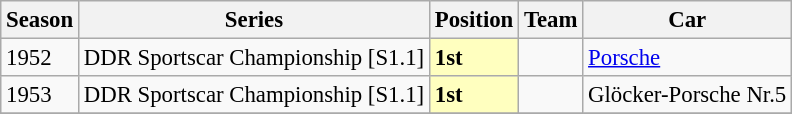<table class="wikitable" style="font-size: 95%;">
<tr>
<th>Season</th>
<th>Series</th>
<th>Position</th>
<th>Team</th>
<th>Car</th>
</tr>
<tr>
<td>1952</td>
<td>DDR Sportscar Championship [S1.1]  </td>
<td style="background:#ffffbf;"><strong>1st</strong></td>
<td></td>
<td><a href='#'>Porsche</a></td>
</tr>
<tr>
<td>1953</td>
<td>DDR Sportscar Championship [S1.1]  </td>
<td style="background:#ffffbf;"><strong>1st</strong></td>
<td></td>
<td>Glöcker-Porsche Nr.5</td>
</tr>
<tr>
</tr>
</table>
